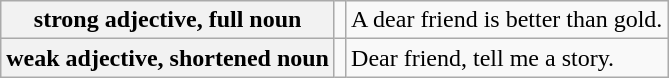<table class="wikitable">
<tr>
<th>strong adjective, full noun</th>
<td></td>
<td>A dear friend is better than gold.</td>
</tr>
<tr>
<th>weak adjective, shortened noun</th>
<td></td>
<td>Dear friend, tell me a story.</td>
</tr>
</table>
